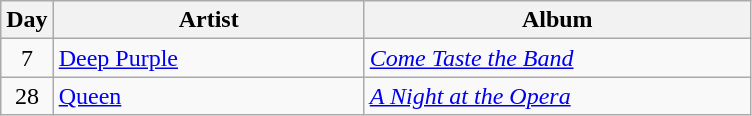<table class="wikitable" border="1">
<tr>
<th>Day</th>
<th width="200">Artist</th>
<th width="250">Album</th>
</tr>
<tr>
<td style="text-align:center;" rowspan="1">7</td>
<td><a href='#'>Deep Purple</a></td>
<td><em><a href='#'>Come Taste the Band</a></em></td>
</tr>
<tr>
<td style="text-align:center;" rowspan="1">28</td>
<td><a href='#'>Queen</a></td>
<td><em><a href='#'>A Night at the Opera</a></em></td>
</tr>
</table>
